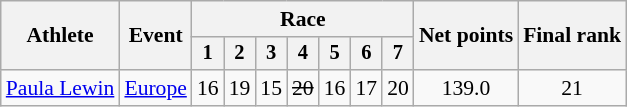<table class="wikitable" style="font-size:90%">
<tr>
<th rowspan=2>Athlete</th>
<th rowspan=2>Event</th>
<th colspan=7>Race</th>
<th rowspan=2>Net points</th>
<th rowspan=2>Final rank</th>
</tr>
<tr style="font-size:95%">
<th>1</th>
<th>2</th>
<th>3</th>
<th>4</th>
<th>5</th>
<th>6</th>
<th>7</th>
</tr>
<tr align=center>
<td align=left><a href='#'>Paula Lewin</a></td>
<td align=left><a href='#'>Europe</a></td>
<td>16</td>
<td>19</td>
<td>15</td>
<td><s>20</s></td>
<td>16</td>
<td>17</td>
<td>20</td>
<td>139.0</td>
<td>21</td>
</tr>
</table>
